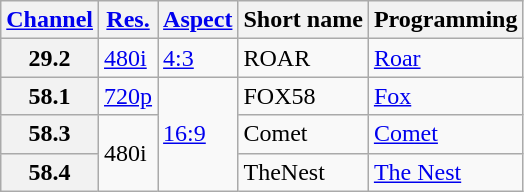<table class="wikitable">
<tr>
<th><a href='#'>Channel</a></th>
<th><a href='#'>Res.</a></th>
<th><a href='#'>Aspect</a></th>
<th>Short name</th>
<th>Programming</th>
</tr>
<tr>
<th scope = "row">29.2</th>
<td><a href='#'>480i</a></td>
<td><a href='#'>4:3</a></td>
<td>ROAR</td>
<td><a href='#'>Roar</a></td>
</tr>
<tr>
<th scope = "row">58.1</th>
<td><a href='#'>720p</a></td>
<td rowspan=3><a href='#'>16:9</a></td>
<td>FOX58</td>
<td><a href='#'>Fox</a></td>
</tr>
<tr>
<th scope = "row">58.3</th>
<td rowspan=2>480i</td>
<td>Comet</td>
<td><a href='#'>Comet</a></td>
</tr>
<tr>
<th scope = "row">58.4</th>
<td>TheNest</td>
<td><a href='#'>The Nest</a></td>
</tr>
</table>
